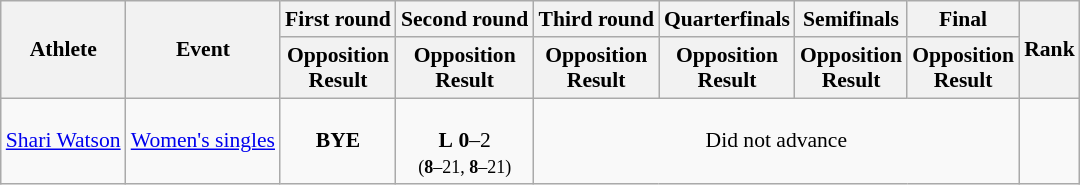<table class="wikitable" style="font-size:90%">
<tr>
<th rowspan="2">Athlete</th>
<th rowspan="2">Event</th>
<th>First round</th>
<th>Second round</th>
<th>Third round</th>
<th>Quarterfinals</th>
<th>Semifinals</th>
<th>Final</th>
<th rowspan="2">Rank</th>
</tr>
<tr>
<th>Opposition<br>Result</th>
<th>Opposition<br>Result</th>
<th>Opposition<br>Result</th>
<th>Opposition<br>Result</th>
<th>Opposition<br>Result</th>
<th>Opposition<br>Result</th>
</tr>
<tr>
<td><a href='#'>Shari Watson</a></td>
<td><a href='#'>Women's singles</a></td>
<td align=center><strong>BYE</strong></td>
<td align=center><br> <strong>L</strong> <strong>0</strong>–2<br><small>(<strong>8</strong>–21, <strong>8</strong>–21)</small></td>
<td align=center colspan=4>Did not advance</td>
<td align=center></td>
</tr>
</table>
